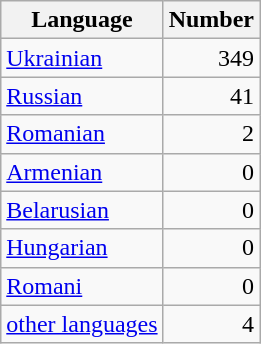<table class="sortable wikitable">
<tr>
<th>Language</th>
<th>Number</th>
</tr>
<tr>
<td><a href='#'>Ukrainian</a></td>
<td align="right">349</td>
</tr>
<tr>
<td><a href='#'>Russian</a></td>
<td align="right">41</td>
</tr>
<tr>
<td><a href='#'>Romanian</a></td>
<td align="right">2</td>
</tr>
<tr>
<td><a href='#'>Armenian</a></td>
<td align="right">0</td>
</tr>
<tr>
<td><a href='#'>Belarusian</a></td>
<td align="right">0</td>
</tr>
<tr>
<td><a href='#'>Hungarian</a></td>
<td align="right">0</td>
</tr>
<tr>
<td><a href='#'>Romani</a></td>
<td align="right">0</td>
</tr>
<tr>
<td><a href='#'>other languages</a></td>
<td align="right">4</td>
</tr>
</table>
